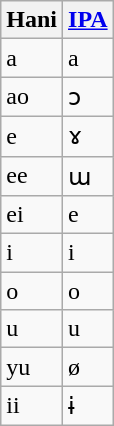<table class="wikitable">
<tr>
<th>Hani</th>
<th><a href='#'>IPA</a></th>
</tr>
<tr>
<td>a</td>
<td>a</td>
</tr>
<tr>
<td>ao</td>
<td>ɔ</td>
</tr>
<tr>
<td>e</td>
<td>ɤ</td>
</tr>
<tr>
<td>ee</td>
<td>ɯ</td>
</tr>
<tr>
<td>ei</td>
<td>e</td>
</tr>
<tr>
<td>i</td>
<td>i</td>
</tr>
<tr>
<td>o</td>
<td>o</td>
</tr>
<tr>
<td>u</td>
<td>u</td>
</tr>
<tr>
<td>yu</td>
<td>ø</td>
</tr>
<tr>
<td>ii</td>
<td>ɨ</td>
</tr>
</table>
